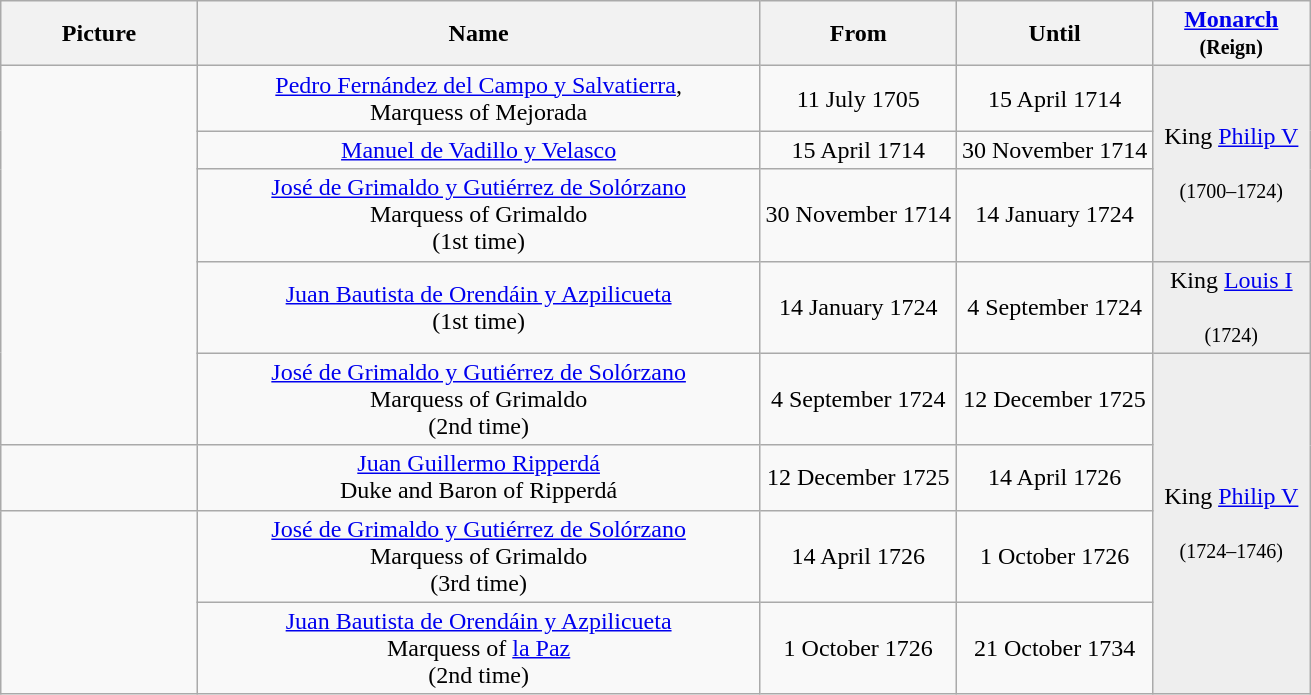<table class="wikitable" style="text-align:center">
<tr>
<th style="width:80px;">Picture</th>
<th style="width:43%;">Name</th>
<th style="width:15%;">From</th>
<th style="width:15%;">Until</th>
<th style="width:12%;"><a href='#'>Monarch</a><br><small>(Reign)</small></th>
</tr>
<tr>
<td rowspan="5"></td>
<td><a href='#'>Pedro Fernández del Campo y Salvatierra</a>, <br>Marquess of Mejorada</td>
<td>11 July 1705</td>
<td>15 April 1714</td>
<td rowspan="3" style="background:#EEE">King <a href='#'>Philip V</a><br><br><small>(1700–1724)</small></td>
</tr>
<tr>
<td><a href='#'>Manuel de Vadillo y Velasco</a></td>
<td>15 April 1714</td>
<td>30 November 1714</td>
</tr>
<tr>
<td><a href='#'>José de Grimaldo y Gutiérrez de Solórzano</a><br>Marquess of Grimaldo<br>(1st time)</td>
<td>30 November 1714</td>
<td>14 January 1724</td>
</tr>
<tr>
<td><a href='#'>Juan Bautista de Orendáin y Azpilicueta</a><br>(1st time)</td>
<td>14 January 1724</td>
<td>4 September 1724</td>
<td style="background:#EEE">King <a href='#'>Louis I</a><br><br><small>(1724)</small></td>
</tr>
<tr>
<td><a href='#'>José de Grimaldo y Gutiérrez de Solórzano</a><br>Marquess of Grimaldo<br>(2nd time)</td>
<td>4 September 1724</td>
<td>12 December 1725</td>
<td style="background:#EEE" rowspan="4">King <a href='#'>Philip V</a><br><br><small>(1724–1746)</small></td>
</tr>
<tr>
<td></td>
<td><a href='#'>Juan Guillermo Ripperdá</a><br>Duke and Baron of Ripperdá</td>
<td>12 December 1725</td>
<td>14 April 1726</td>
</tr>
<tr>
<td rowspan="2"></td>
<td><a href='#'>José de Grimaldo y Gutiérrez de Solórzano</a><br>Marquess of Grimaldo<br>(3rd time)</td>
<td>14 April 1726</td>
<td>1 October 1726</td>
</tr>
<tr>
<td><a href='#'>Juan Bautista de Orendáin y Azpilicueta</a><br>Marquess of <a href='#'>la Paz</a><br>(2nd time)</td>
<td>1 October 1726</td>
<td>21 October 1734</td>
</tr>
</table>
